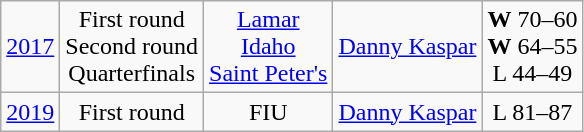<table class="wikitable">
<tr align="center">
<td><a href='#'>2017</a></td>
<td>First round<br>Second round<br>Quarterfinals</td>
<td><a href='#'>Lamar</a><br><a href='#'>Idaho</a><br><a href='#'>Saint Peter's</a></td>
<td><a href='#'>Danny Kaspar</a></td>
<td><strong>W</strong> 70–60<br><strong>W</strong> 64–55<br>L 44–49</td>
</tr>
<tr align="center">
<td><a href='#'>2019</a></td>
<td>First round</td>
<td>FIU</td>
<td><a href='#'>Danny Kaspar</a></td>
<td>L 81–87</td>
</tr>
</table>
